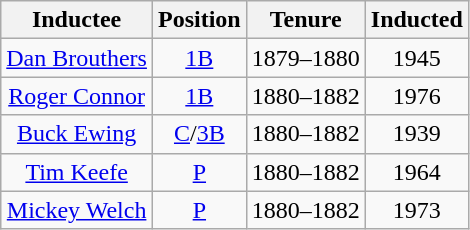<table class="wikitable" style="text-align:center">
<tr>
<th>Inductee</th>
<th>Position</th>
<th>Tenure</th>
<th>Inducted</th>
</tr>
<tr>
<td><a href='#'>Dan Brouthers</a></td>
<td><a href='#'>1B</a></td>
<td>1879–1880</td>
<td>1945</td>
</tr>
<tr>
<td><a href='#'>Roger Connor</a></td>
<td><a href='#'>1B</a></td>
<td>1880–1882</td>
<td>1976</td>
</tr>
<tr>
<td><a href='#'>Buck Ewing</a></td>
<td><a href='#'>C</a>/<a href='#'>3B</a></td>
<td>1880–1882</td>
<td>1939</td>
</tr>
<tr>
<td><a href='#'>Tim Keefe</a></td>
<td><a href='#'>P</a></td>
<td>1880–1882</td>
<td>1964</td>
</tr>
<tr>
<td><a href='#'>Mickey Welch</a></td>
<td><a href='#'>P</a></td>
<td>1880–1882</td>
<td>1973</td>
</tr>
</table>
